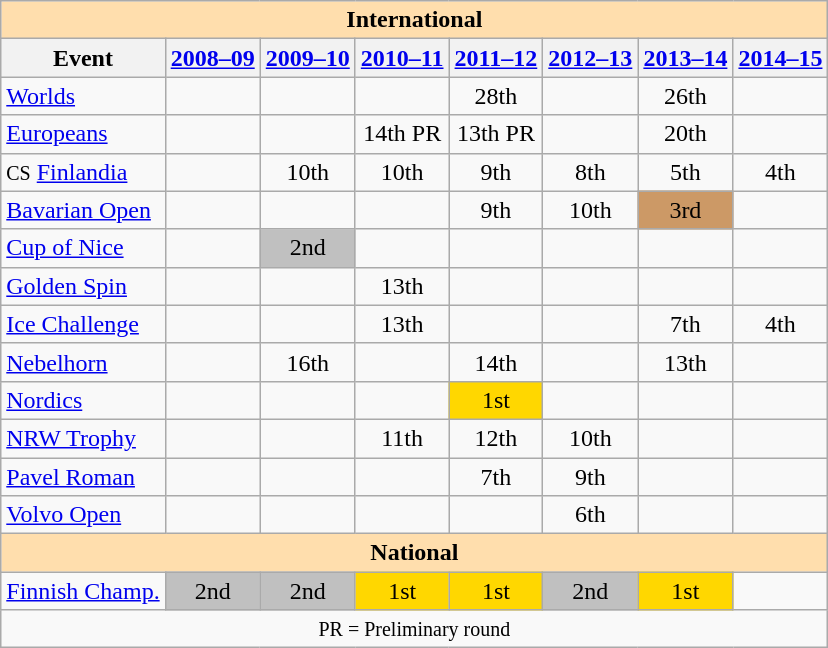<table class="wikitable" style="text-align:center">
<tr>
<th style="background-color: #ffdead; " colspan=8 align=center><strong>International</strong></th>
</tr>
<tr>
<th>Event</th>
<th><a href='#'>2008–09</a></th>
<th><a href='#'>2009–10</a></th>
<th><a href='#'>2010–11</a></th>
<th><a href='#'>2011–12</a></th>
<th><a href='#'>2012–13</a></th>
<th><a href='#'>2013–14</a></th>
<th><a href='#'>2014–15</a></th>
</tr>
<tr>
<td align=left><a href='#'>Worlds</a></td>
<td></td>
<td></td>
<td></td>
<td>28th</td>
<td></td>
<td>26th</td>
<td></td>
</tr>
<tr>
<td align=left><a href='#'>Europeans</a></td>
<td></td>
<td></td>
<td>14th PR</td>
<td>13th PR</td>
<td></td>
<td>20th</td>
<td></td>
</tr>
<tr>
<td align=left><small>CS</small> <a href='#'>Finlandia</a></td>
<td></td>
<td>10th</td>
<td>10th</td>
<td>9th</td>
<td>8th</td>
<td>5th</td>
<td>4th</td>
</tr>
<tr>
<td align=left><a href='#'>Bavarian Open</a></td>
<td></td>
<td></td>
<td></td>
<td>9th</td>
<td>10th</td>
<td bgcolor=cc9966>3rd</td>
<td></td>
</tr>
<tr>
<td align=left><a href='#'>Cup of Nice</a></td>
<td></td>
<td bgcolor=silver>2nd</td>
<td></td>
<td></td>
<td></td>
<td></td>
<td></td>
</tr>
<tr>
<td align=left><a href='#'>Golden Spin</a></td>
<td></td>
<td></td>
<td>13th</td>
<td></td>
<td></td>
<td></td>
<td></td>
</tr>
<tr>
<td align=left><a href='#'>Ice Challenge</a></td>
<td></td>
<td></td>
<td>13th</td>
<td></td>
<td></td>
<td>7th</td>
<td>4th</td>
</tr>
<tr>
<td align=left><a href='#'>Nebelhorn</a></td>
<td></td>
<td>16th</td>
<td></td>
<td>14th</td>
<td></td>
<td>13th</td>
<td></td>
</tr>
<tr>
<td align=left><a href='#'>Nordics</a></td>
<td></td>
<td></td>
<td></td>
<td bgcolor=gold>1st</td>
<td></td>
<td></td>
<td></td>
</tr>
<tr>
<td align=left><a href='#'>NRW Trophy</a></td>
<td></td>
<td></td>
<td>11th</td>
<td>12th</td>
<td>10th</td>
<td></td>
<td></td>
</tr>
<tr>
<td align=left><a href='#'>Pavel Roman</a></td>
<td></td>
<td></td>
<td></td>
<td>7th</td>
<td>9th</td>
<td></td>
<td></td>
</tr>
<tr>
<td align=left><a href='#'>Volvo Open</a></td>
<td></td>
<td></td>
<td></td>
<td></td>
<td>6th</td>
<td></td>
<td></td>
</tr>
<tr>
<th style="background-color: #ffdead; " colspan=8 align=center><strong>National</strong></th>
</tr>
<tr>
<td align=left><a href='#'>Finnish Champ.</a></td>
<td bgcolor=silver>2nd</td>
<td bgcolor=silver>2nd</td>
<td bgcolor=gold>1st</td>
<td bgcolor=gold>1st</td>
<td bgcolor=silver>2nd</td>
<td bgcolor=gold>1st</td>
<td></td>
</tr>
<tr>
<td colspan=8 align=center><small> PR = Preliminary round </small></td>
</tr>
</table>
